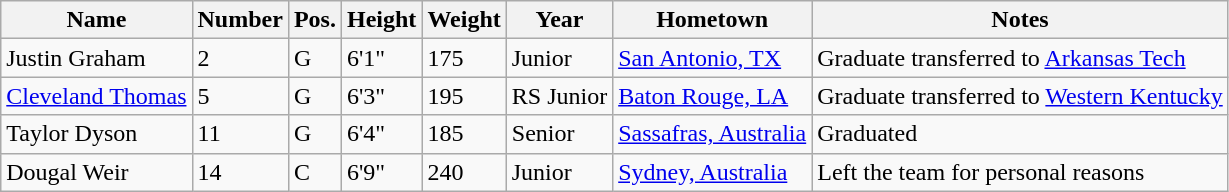<table class="wikitable sortable" border="1">
<tr>
<th>Name</th>
<th>Number</th>
<th>Pos.</th>
<th>Height</th>
<th>Weight</th>
<th>Year</th>
<th>Hometown</th>
<th class="unsortable">Notes</th>
</tr>
<tr>
<td>Justin Graham</td>
<td>2</td>
<td>G</td>
<td>6'1"</td>
<td>175</td>
<td>Junior</td>
<td><a href='#'>San Antonio, TX</a></td>
<td>Graduate transferred to <a href='#'>Arkansas Tech</a></td>
</tr>
<tr>
<td><a href='#'>Cleveland Thomas</a></td>
<td>5</td>
<td>G</td>
<td>6'3"</td>
<td>195</td>
<td>RS Junior</td>
<td><a href='#'>Baton Rouge, LA</a></td>
<td>Graduate transferred to <a href='#'>Western Kentucky</a></td>
</tr>
<tr>
<td>Taylor Dyson</td>
<td>11</td>
<td>G</td>
<td>6'4"</td>
<td>185</td>
<td>Senior</td>
<td><a href='#'>Sassafras, Australia</a></td>
<td>Graduated</td>
</tr>
<tr>
<td>Dougal Weir</td>
<td>14</td>
<td>C</td>
<td>6'9"</td>
<td>240</td>
<td>Junior</td>
<td><a href='#'>Sydney, Australia</a></td>
<td>Left the team for personal reasons</td>
</tr>
</table>
